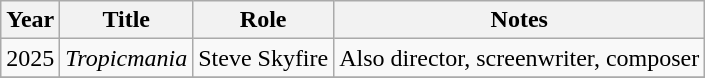<table class="wikitable sortable">
<tr>
<th>Year</th>
<th>Title</th>
<th>Role</th>
<th class="unsortable">Notes</th>
</tr>
<tr>
<td>2025</td>
<td><em>Tropicmania</em></td>
<td>Steve Skyfire</td>
<td>Also director, screenwriter, composer</td>
</tr>
<tr>
</tr>
</table>
